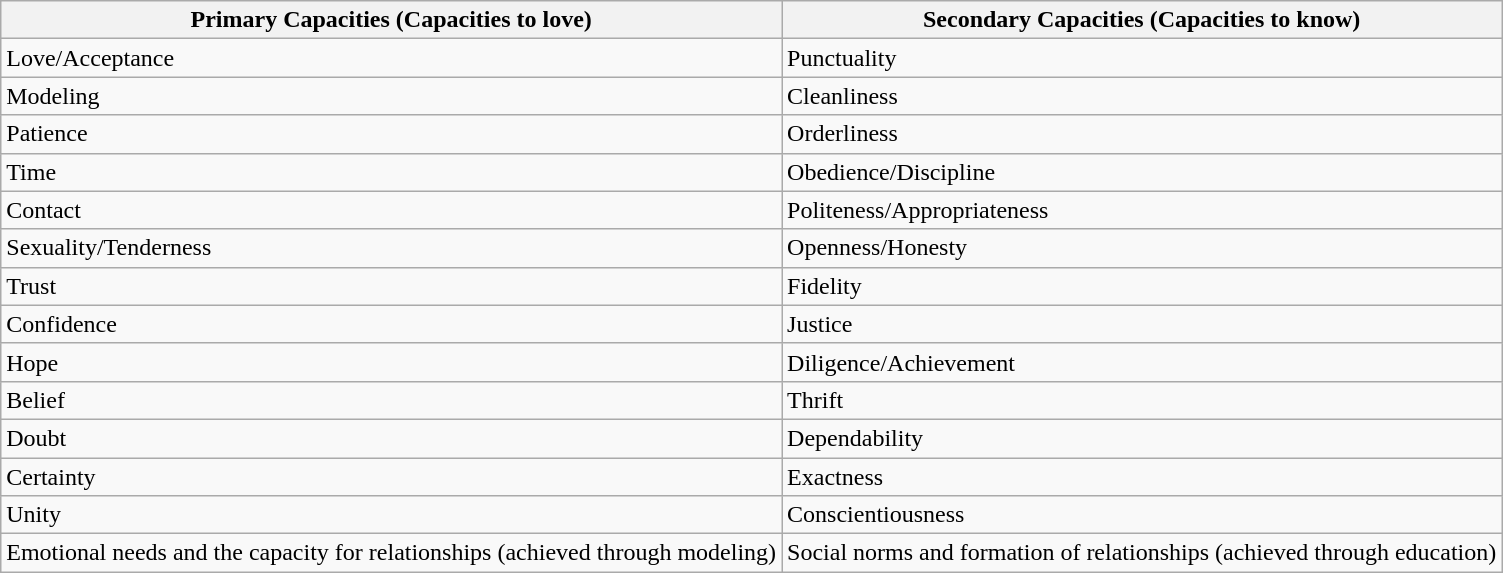<table class="wikitable">
<tr>
<th>Primary Capacities (Capacities to love)</th>
<th>Secondary Capacities (Capacities to know)</th>
</tr>
<tr>
<td>Love/Acceptance</td>
<td>Punctuality</td>
</tr>
<tr>
<td>Modeling</td>
<td>Cleanliness</td>
</tr>
<tr>
<td>Patience</td>
<td>Orderliness</td>
</tr>
<tr>
<td>Time</td>
<td>Obedience/Discipline</td>
</tr>
<tr>
<td>Contact</td>
<td>Politeness/Appropriateness</td>
</tr>
<tr>
<td>Sexuality/Tenderness</td>
<td>Openness/Honesty</td>
</tr>
<tr>
<td>Trust</td>
<td>Fidelity</td>
</tr>
<tr>
<td>Confidence</td>
<td>Justice</td>
</tr>
<tr>
<td>Hope</td>
<td>Diligence/Achievement</td>
</tr>
<tr>
<td>Belief</td>
<td>Thrift</td>
</tr>
<tr>
<td>Doubt</td>
<td>Dependability</td>
</tr>
<tr>
<td>Certainty</td>
<td>Exactness</td>
</tr>
<tr>
<td>Unity</td>
<td>Conscientiousness</td>
</tr>
<tr>
<td>Emotional needs and the capacity for relationships (achieved through modeling)</td>
<td>Social norms and formation of relationships (achieved through education)</td>
</tr>
</table>
